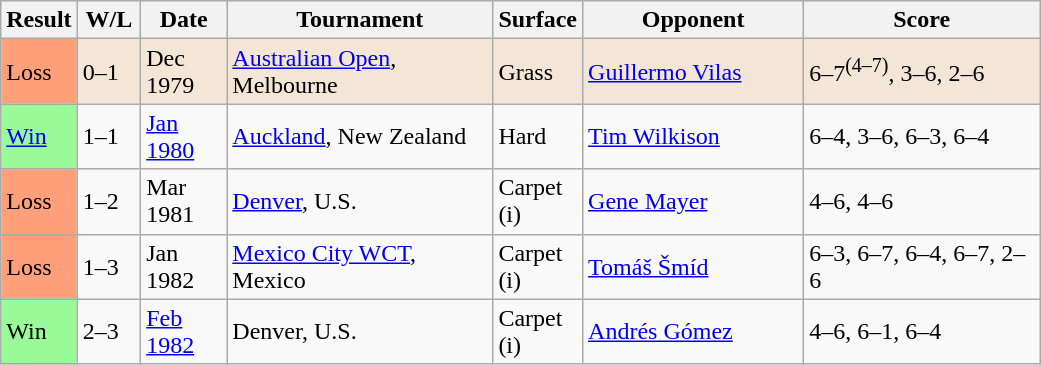<table class="sortable wikitable">
<tr>
<th style="width:40px">Result</th>
<th style="width:35px" class="unsortable">W/L</th>
<th style="width:50px">Date</th>
<th style="width:170px">Tournament</th>
<th style="width:50px">Surface</th>
<th style="width:140px">Opponent</th>
<th style="width:150px" class="unsortable">Score</th>
</tr>
<tr style="background:#f3e6d7;">
<td style="background:#ffa07a;">Loss</td>
<td>0–1</td>
<td>Dec 1979</td>
<td><a href='#'>Australian Open</a>, Melbourne</td>
<td>Grass</td>
<td> <a href='#'>Guillermo Vilas</a></td>
<td>6–7<sup>(4–7)</sup>, 3–6, 2–6</td>
</tr>
<tr>
<td style="background:#98fb98;"><a href='#'>Win</a></td>
<td>1–1</td>
<td><a href='#'>Jan 1980</a></td>
<td><a href='#'>Auckland</a>, New Zealand</td>
<td>Hard</td>
<td> <a href='#'>Tim Wilkison</a></td>
<td>6–4, 3–6, 6–3, 6–4</td>
</tr>
<tr>
<td style="background:#ffa07a;">Loss</td>
<td>1–2</td>
<td>Mar 1981</td>
<td><a href='#'>Denver</a>, U.S.</td>
<td>Carpet (i)</td>
<td> <a href='#'>Gene Mayer</a></td>
<td>4–6, 4–6</td>
</tr>
<tr>
<td style="background:#ffa07a;">Loss</td>
<td>1–3</td>
<td>Jan 1982</td>
<td><a href='#'>Mexico City WCT</a>, Mexico</td>
<td>Carpet (i)</td>
<td> <a href='#'>Tomáš Šmíd</a></td>
<td>6–3, 6–7, 6–4, 6–7, 2–6</td>
</tr>
<tr>
<td style="background:#98fb98;">Win</td>
<td>2–3</td>
<td><a href='#'>Feb 1982</a></td>
<td>Denver, U.S.</td>
<td>Carpet (i)</td>
<td> <a href='#'>Andrés Gómez</a></td>
<td>4–6, 6–1, 6–4</td>
</tr>
</table>
